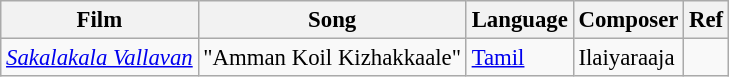<table class="wikitable sortable" style="font-size:95%;">
<tr>
<th>Film</th>
<th>Song</th>
<th>Language</th>
<th>Composer</th>
<th>Ref</th>
</tr>
<tr>
<td><em><a href='#'>Sakalakala Vallavan</a></em></td>
<td>"Amman Koil Kizhakkaale"</td>
<td><a href='#'>Tamil</a></td>
<td>Ilaiyaraaja</td>
<td></td>
</tr>
</table>
